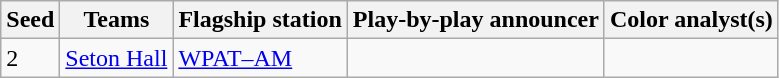<table class="wikitable">
<tr>
<th>Seed</th>
<th>Teams</th>
<th>Flagship station</th>
<th>Play-by-play announcer</th>
<th>Color analyst(s)</th>
</tr>
<tr>
<td>2</td>
<td><a href='#'>Seton Hall</a></td>
<td><a href='#'>WPAT–AM</a></td>
<td></td>
<td></td>
</tr>
</table>
